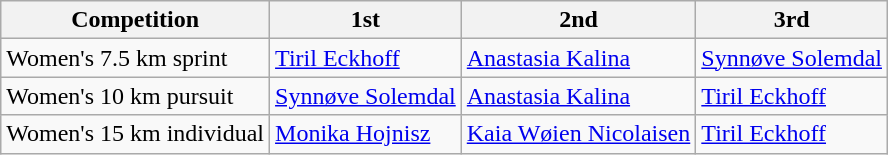<table class="wikitable">
<tr>
<th>Competition</th>
<th>1st</th>
<th>2nd</th>
<th>3rd</th>
</tr>
<tr>
<td>Women's 7.5 km sprint</td>
<td> <a href='#'>Tiril Eckhoff</a></td>
<td> <a href='#'>Anastasia Kalina</a></td>
<td> <a href='#'>Synnøve Solemdal</a></td>
</tr>
<tr>
<td>Women's 10 km pursuit</td>
<td> <a href='#'>Synnøve Solemdal</a></td>
<td> <a href='#'>Anastasia Kalina</a></td>
<td> <a href='#'>Tiril Eckhoff</a></td>
</tr>
<tr>
<td>Women's 15 km individual</td>
<td> <a href='#'>Monika Hojnisz</a></td>
<td> <a href='#'>Kaia Wøien Nicolaisen</a></td>
<td> <a href='#'>Tiril Eckhoff</a></td>
</tr>
</table>
